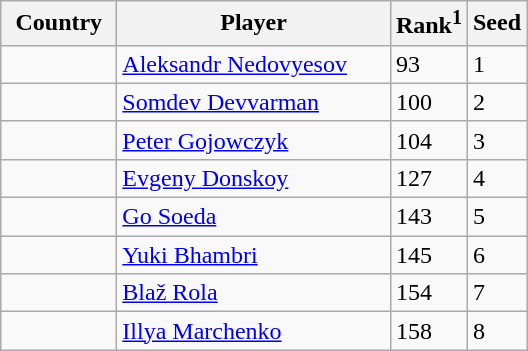<table class="sortable wikitable">
<tr>
<th width="70">Country</th>
<th width="175">Player</th>
<th>Rank<sup>1</sup></th>
<th>Seed</th>
</tr>
<tr>
<td></td>
<td><a href='#'>Aleksandr Nedovyesov</a></td>
<td>93</td>
<td>1</td>
</tr>
<tr>
<td></td>
<td><a href='#'>Somdev Devvarman</a></td>
<td>100</td>
<td>2</td>
</tr>
<tr>
<td></td>
<td><a href='#'>Peter Gojowczyk</a></td>
<td>104</td>
<td>3</td>
</tr>
<tr>
<td></td>
<td><a href='#'>Evgeny Donskoy</a></td>
<td>127</td>
<td>4</td>
</tr>
<tr>
<td></td>
<td><a href='#'>Go Soeda</a></td>
<td>143</td>
<td>5</td>
</tr>
<tr>
<td></td>
<td><a href='#'>Yuki Bhambri</a></td>
<td>145</td>
<td>6</td>
</tr>
<tr>
<td></td>
<td><a href='#'>Blaž Rola</a></td>
<td>154</td>
<td>7</td>
</tr>
<tr>
<td></td>
<td><a href='#'>Illya Marchenko</a></td>
<td>158</td>
<td>8</td>
</tr>
</table>
